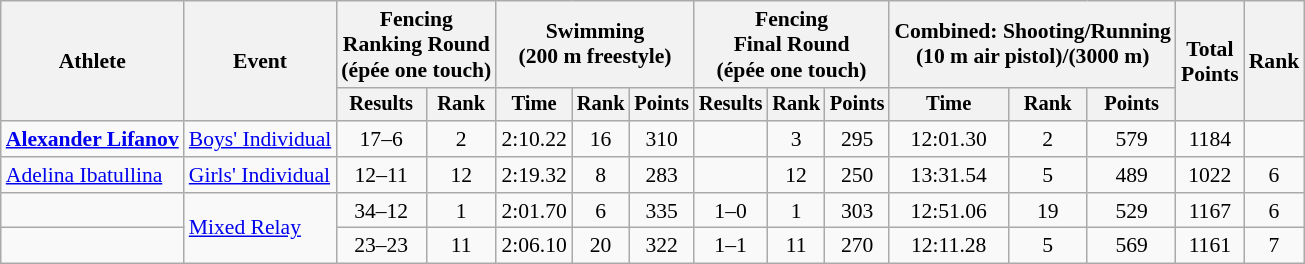<table class="wikitable" style="font-size:90%;">
<tr>
<th rowspan=2>Athlete</th>
<th rowspan=2>Event</th>
<th colspan=2>Fencing<br>Ranking Round<br><span>(épée one touch)</span></th>
<th colspan=3>Swimming<br><span>(200 m freestyle)</span></th>
<th colspan=3>Fencing<br>Final Round<br><span>(épée one touch)</span></th>
<th colspan=3>Combined: Shooting/Running<br><span>(10 m air pistol)/(3000 m)</span></th>
<th rowspan=2>Total<br>Points</th>
<th rowspan=2>Rank</th>
</tr>
<tr style="font-size:95%">
<th>Results</th>
<th>Rank</th>
<th>Time</th>
<th>Rank</th>
<th>Points</th>
<th>Results</th>
<th>Rank</th>
<th>Points</th>
<th>Time</th>
<th>Rank</th>
<th>Points</th>
</tr>
<tr align=center>
<td align=left><strong><a href='#'>Alexander Lifanov</a></strong></td>
<td align=left><a href='#'>Boys' Individual</a></td>
<td>17–6</td>
<td>2</td>
<td>2:10.22</td>
<td>16</td>
<td>310</td>
<td></td>
<td>3</td>
<td>295</td>
<td>12:01.30</td>
<td>2</td>
<td>579</td>
<td>1184</td>
<td></td>
</tr>
<tr align=center>
<td align=left><a href='#'>Adelina Ibatullina</a></td>
<td align=left><a href='#'>Girls' Individual</a></td>
<td>12–11</td>
<td>12</td>
<td>2:19.32</td>
<td>8</td>
<td>283</td>
<td></td>
<td>12</td>
<td>250</td>
<td>13:31.54</td>
<td>5</td>
<td>489</td>
<td>1022</td>
<td>6</td>
</tr>
<tr align=center>
<td align=left><br></td>
<td rowspan="2" align="left"><a href='#'>Mixed Relay</a></td>
<td>34–12</td>
<td>1</td>
<td>2:01.70</td>
<td>6</td>
<td>335</td>
<td>1–0</td>
<td>1</td>
<td>303</td>
<td>12:51.06</td>
<td>19</td>
<td>529</td>
<td>1167</td>
<td>6</td>
</tr>
<tr align=center>
<td align=left><br></td>
<td>23–23</td>
<td>11</td>
<td>2:06.10</td>
<td>20</td>
<td>322</td>
<td>1–1</td>
<td>11</td>
<td>270</td>
<td>12:11.28</td>
<td>5</td>
<td>569</td>
<td>1161</td>
<td>7</td>
</tr>
</table>
